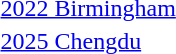<table>
<tr>
<td><a href='#'>2022 Birmingham</a></td>
<td></td>
<td></td>
<td></td>
</tr>
<tr>
<td><a href='#'>2025 Chengdu</a></td>
<td></td>
<td></td>
<td></td>
</tr>
</table>
